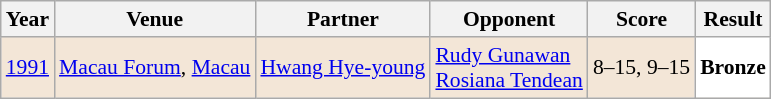<table class="sortable wikitable" style="font-size: 90%;">
<tr>
<th>Year</th>
<th>Venue</th>
<th>Partner</th>
<th>Opponent</th>
<th>Score</th>
<th>Result</th>
</tr>
<tr style="background:#F3E6D7">
<td align="center"><a href='#'>1991</a></td>
<td align="left"><a href='#'>Macau Forum</a>, <a href='#'>Macau</a></td>
<td align="left"> <a href='#'>Hwang Hye-young</a></td>
<td align="left"> <a href='#'>Rudy Gunawan</a><br> <a href='#'>Rosiana Tendean</a></td>
<td align="left">8–15, 9–15</td>
<td style="text-align:left; background:white"> <strong>Bronze</strong></td>
</tr>
</table>
